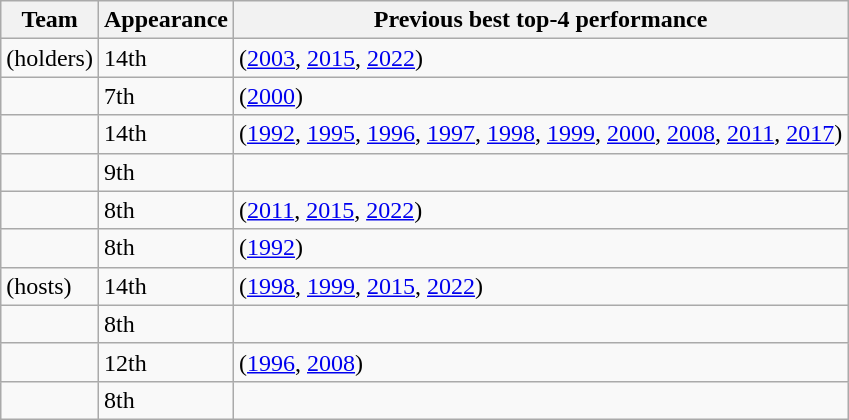<table class="wikitable sortable" style="text-align: left;">
<tr>
<th>Team</th>
<th data-sort-type="number">Appearance</th>
<th>Previous best top-4 performance</th>
</tr>
<tr>
<td> (holders)</td>
<td>14th</td>
<td> (<a href='#'>2003</a>, <a href='#'>2015</a>, <a href='#'>2022</a>)</td>
</tr>
<tr>
<td></td>
<td>7th</td>
<td> (<a href='#'>2000</a>)</td>
</tr>
<tr>
<td></td>
<td>14th</td>
<td> (<a href='#'>1992</a>, <a href='#'>1995</a>, <a href='#'>1996</a>, <a href='#'>1997</a>, <a href='#'>1998</a>, <a href='#'>1999</a>, <a href='#'>2000</a>, <a href='#'>2008</a>, <a href='#'>2011</a>, <a href='#'>2017</a>)</td>
</tr>
<tr>
<td></td>
<td>9th</td>
<td></td>
</tr>
<tr>
<td></td>
<td>8th</td>
<td> (<a href='#'>2011</a>, <a href='#'>2015</a>, <a href='#'>2022</a>)</td>
</tr>
<tr>
<td></td>
<td>8th</td>
<td> (<a href='#'>1992</a>)</td>
</tr>
<tr>
<td> (hosts)</td>
<td>14th</td>
<td> (<a href='#'>1998</a>, <a href='#'>1999</a>, <a href='#'>2015</a>, <a href='#'>2022</a>)</td>
</tr>
<tr>
<td></td>
<td>8th</td>
<td></td>
</tr>
<tr>
<td></td>
<td>12th</td>
<td> (<a href='#'>1996</a>, <a href='#'>2008</a>)</td>
</tr>
<tr>
<td></td>
<td>8th</td>
<td></td>
</tr>
</table>
